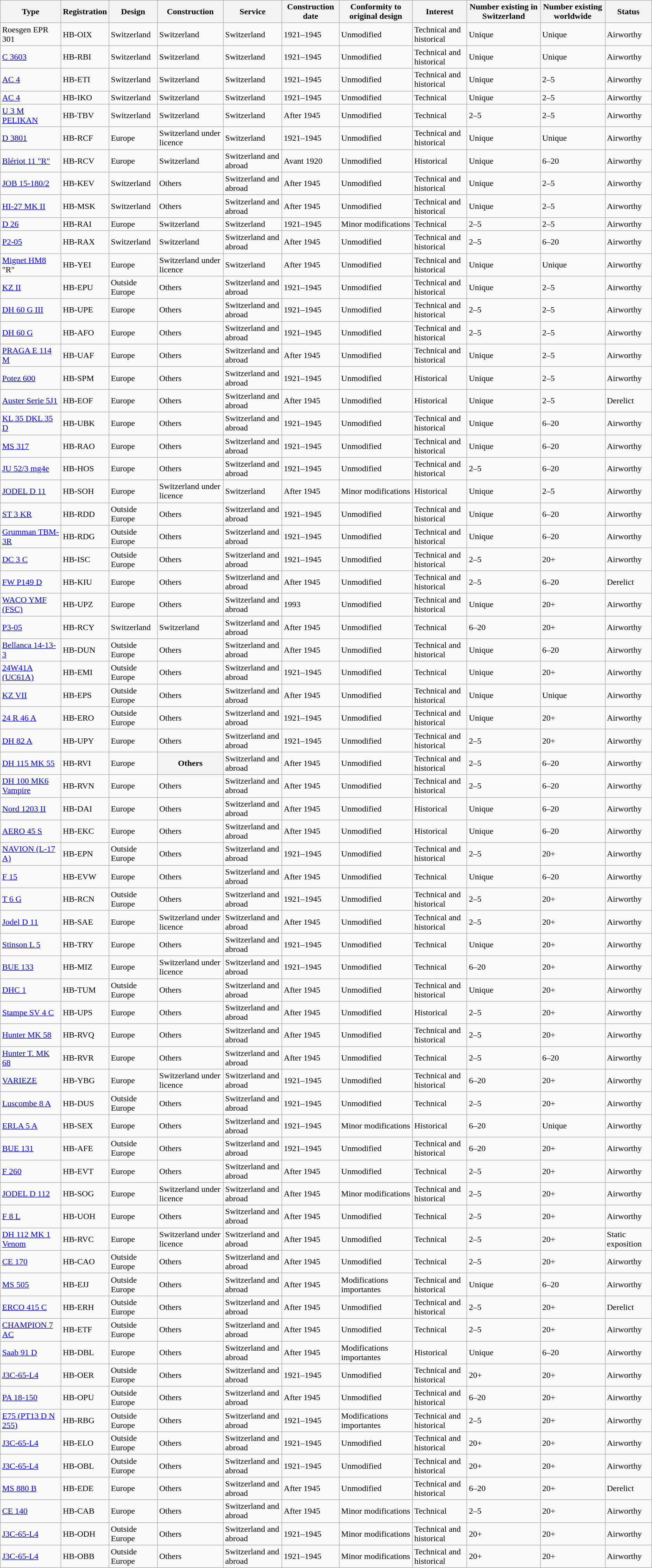<table class="wikitable sortable">
<tr>
<th>Type</th>
<th>Registration</th>
<th>Design</th>
<th>Construction</th>
<th>Service</th>
<th>Construction date</th>
<th>Conformity to original design</th>
<th>Interest</th>
<th>Number existing in Switzerland</th>
<th>Number existing worldwide</th>
<th>Status</th>
</tr>
<tr>
<td>Roesgen EPR 301</td>
<td>HB-OIX</td>
<td>Switzerland</td>
<td>Switzerland</td>
<td>Switzerland</td>
<td>1921–1945</td>
<td>Unmodified</td>
<td>Technical and historical</td>
<td>Unique</td>
<td>Unique</td>
<td>Airworthy</td>
</tr>
<tr>
<td><a href='#'>C 3603</a></td>
<td>HB-RBI</td>
<td>Switzerland</td>
<td>Switzerland</td>
<td>Switzerland</td>
<td>1921–1945</td>
<td>Unmodified</td>
<td>Technical and historical</td>
<td>Unique</td>
<td>Unique</td>
<td>Airworthy</td>
</tr>
<tr>
<td><a href='#'>AC 4</a></td>
<td>HB-ETI</td>
<td>Switzerland</td>
<td>Switzerland</td>
<td>Switzerland</td>
<td>1921–1945</td>
<td>Unmodified</td>
<td>Technical and historical</td>
<td>Unique</td>
<td>2–5</td>
<td>Airworthy</td>
</tr>
<tr>
<td><a href='#'>AC 4</a></td>
<td>HB-IKO</td>
<td>Switzerland</td>
<td>Switzerland</td>
<td>Switzerland</td>
<td>1921–1945</td>
<td>Unmodified</td>
<td>Technical</td>
<td>Unique</td>
<td>2–5</td>
<td>Airworthy</td>
</tr>
<tr>
<td><a href='#'>U 3 M PELIKAN</a></td>
<td>HB-TBV</td>
<td>Switzerland</td>
<td>Switzerland</td>
<td>Switzerland</td>
<td>After 1945</td>
<td>Unmodified</td>
<td>Technical</td>
<td>2–5</td>
<td>2–5</td>
<td>Airworthy</td>
</tr>
<tr>
<td><a href='#'>D 3801</a></td>
<td>HB-RCF</td>
<td>Europe</td>
<td>Switzerland under licence</td>
<td>Switzerland</td>
<td>1921–1945</td>
<td>Unmodified</td>
<td>Technical and historical</td>
<td>Unique</td>
<td>Unique</td>
<td>Airworthy</td>
</tr>
<tr>
<td><a href='#'>Blériot 11 "R"</a></td>
<td>HB-RCV</td>
<td>Europe</td>
<td>Switzerland</td>
<td>Switzerland and abroad</td>
<td>Avant 1920</td>
<td>Unmodified</td>
<td>Historical</td>
<td>Unique</td>
<td>6–20</td>
<td>Airworthy</td>
</tr>
<tr>
<td><a href='#'>JOB 15-180/2</a></td>
<td>HB-KEV</td>
<td>Switzerland</td>
<td>Others</td>
<td>Switzerland and abroad</td>
<td>After 1945</td>
<td>Unmodified</td>
<td>Technical and historical</td>
<td>Unique</td>
<td>2–5</td>
<td>Airworthy</td>
</tr>
<tr>
<td><a href='#'>HI-27 MK II</a></td>
<td>HB-MSK</td>
<td>Switzerland</td>
<td>Others</td>
<td>Switzerland and abroad</td>
<td>After 1945</td>
<td>Unmodified</td>
<td>Technical and historical</td>
<td>Unique</td>
<td>2–5</td>
<td>Airworthy</td>
</tr>
<tr>
<td><a href='#'>D 26</a></td>
<td>HB-RAI</td>
<td>Europe</td>
<td>Switzerland</td>
<td>Switzerland</td>
<td>1921–1945</td>
<td>Minor modifications</td>
<td>Technical</td>
<td>2–5</td>
<td>2–5</td>
<td>Airworthy</td>
</tr>
<tr>
<td><a href='#'>P2-05</a></td>
<td>HB-RAX</td>
<td>Switzerland</td>
<td>Switzerland</td>
<td>Switzerland and abroad</td>
<td>After 1945</td>
<td>Unmodified</td>
<td>Technical and historical</td>
<td>2–5</td>
<td>6–20</td>
<td>Airworthy</td>
</tr>
<tr>
<td><a href='#'>Mignet HM8</a> "R"</td>
<td>HB-YEI</td>
<td>Europe</td>
<td>Switzerland under licence</td>
<td>Switzerland</td>
<td>After 1945</td>
<td>Unmodified</td>
<td>Technical and historical</td>
<td>Unique</td>
<td>Unique</td>
<td>Airworthy</td>
</tr>
<tr>
<td><a href='#'>KZ II</a></td>
<td>HB-EPU</td>
<td>Outside Europe</td>
<td>Others</td>
<td>Switzerland and abroad</td>
<td>1921–1945</td>
<td>Unmodified</td>
<td>Technical and historical</td>
<td>Unique</td>
<td>2–5</td>
<td>Airworthy</td>
</tr>
<tr>
<td><a href='#'>DH 60 G III</a></td>
<td>HB-UPE</td>
<td>Europe</td>
<td>Others</td>
<td>Switzerland and abroad</td>
<td>1921–1945</td>
<td>Unmodified</td>
<td>Technical and historical</td>
<td>2–5</td>
<td>2–5</td>
<td>Airworthy</td>
</tr>
<tr>
<td><a href='#'>DH 60 G</a></td>
<td>HB-AFO</td>
<td>Europe</td>
<td>Others</td>
<td>Switzerland and abroad</td>
<td>1921–1945</td>
<td>Unmodified</td>
<td>Technical and historical</td>
<td>2–5</td>
<td>2–5</td>
<td>Airworthy</td>
</tr>
<tr>
<td><a href='#'>PRAGA E 114 M</a></td>
<td>HB-UAF</td>
<td>Europe</td>
<td>Others</td>
<td>Switzerland and abroad</td>
<td>After 1945</td>
<td>Unmodified</td>
<td>Technical and historical</td>
<td>Unique</td>
<td>2–5</td>
<td>Airworthy</td>
</tr>
<tr>
<td><a href='#'>Potez 600</a></td>
<td>HB-SPM</td>
<td>Europe</td>
<td>Others</td>
<td>Switzerland and abroad</td>
<td>1921–1945</td>
<td>Unmodified</td>
<td>Historical</td>
<td>Unique</td>
<td>2–5</td>
<td>Airworthy</td>
</tr>
<tr>
<td><a href='#'>Auster Serie 5J1</a></td>
<td>HB-EOF</td>
<td>Europe</td>
<td>Others</td>
<td>Switzerland and abroad</td>
<td>After 1945</td>
<td>Unmodified</td>
<td>Historical</td>
<td>Unique</td>
<td>2–5</td>
<td>Derelict</td>
</tr>
<tr>
<td><a href='#'>KL 35 DKL 35 D</a></td>
<td>HB-UBK</td>
<td>Europe</td>
<td>Others</td>
<td>Switzerland and abroad</td>
<td>1921–1945</td>
<td>Unmodified</td>
<td>Technical and historical</td>
<td>Unique</td>
<td>6–20</td>
<td>Airworthy</td>
</tr>
<tr>
<td><a href='#'>MS 317</a></td>
<td>HB-RAO</td>
<td>Europe</td>
<td>Others</td>
<td>Switzerland and abroad</td>
<td>1921–1945</td>
<td>Unmodified</td>
<td>Technical and historical</td>
<td>Unique</td>
<td>6–20</td>
<td>Airworthy</td>
</tr>
<tr>
<td><a href='#'>JU 52/3 mg4e</a></td>
<td>HB-HOS</td>
<td>Europe</td>
<td>Others</td>
<td>Switzerland and abroad</td>
<td>1921–1945</td>
<td>Unmodified</td>
<td>Technical and historical</td>
<td>2–5</td>
<td>6–20</td>
<td>Airworthy</td>
</tr>
<tr>
<td><a href='#'>JODEL D 11</a></td>
<td>HB-SOH</td>
<td>Europe</td>
<td>Switzerland under licence</td>
<td>Switzerland</td>
<td>After 1945</td>
<td>Minor modifications</td>
<td>Historical</td>
<td>Unique</td>
<td>2–5</td>
<td>Airworthy</td>
</tr>
<tr>
<td><a href='#'>ST 3 KR</a></td>
<td>HB-RDD</td>
<td>Outside Europe</td>
<td>Others</td>
<td>Switzerland and abroad</td>
<td>1921–1945</td>
<td>Unmodified</td>
<td>Technical and historical</td>
<td>Unique</td>
<td>6–20</td>
<td>Airworthy</td>
</tr>
<tr>
<td><a href='#'>Grumman TBM-3R</a></td>
<td>HB-RDG</td>
<td>Outside Europe</td>
<td>Others</td>
<td>Switzerland and abroad</td>
<td>1921–1945</td>
<td>Unmodified</td>
<td>Technical and historical</td>
<td>Unique</td>
<td>6–20</td>
<td>Airworthy</td>
</tr>
<tr>
<td><a href='#'>DC 3 C</a></td>
<td>HB-ISC</td>
<td>Outside Europe</td>
<td>Others</td>
<td>Switzerland and abroad</td>
<td>1921–1945</td>
<td>Unmodified</td>
<td>Technical and historical</td>
<td>2–5</td>
<td>20+</td>
<td>Airworthy</td>
</tr>
<tr>
<td><a href='#'>FW P149 D</a></td>
<td>HB-KIU</td>
<td>Europe</td>
<td>Others</td>
<td>Switzerland and abroad</td>
<td>After 1945</td>
<td>Unmodified</td>
<td>Technical and historical</td>
<td>2–5</td>
<td>6–20</td>
<td>Derelict</td>
</tr>
<tr>
<td><a href='#'>WACO YMF (FSC)</a></td>
<td>HB-UPZ</td>
<td>Europe</td>
<td>Others</td>
<td>Switzerland and abroad</td>
<td>1993</td>
<td>Unmodified</td>
<td>Technical and historical</td>
<td>Unique</td>
<td>20+</td>
<td>Airworthy</td>
</tr>
<tr>
<td><a href='#'>P3-05</a></td>
<td>HB-RCY</td>
<td>Switzerland</td>
<td>Switzerland</td>
<td>Switzerland and abroad</td>
<td>After 1945</td>
<td>Unmodified</td>
<td>Technical</td>
<td>6–20</td>
<td>20+</td>
<td>Airworthy</td>
</tr>
<tr>
<td><a href='#'>Bellanca 14-13-3</a></td>
<td>HB-DUN</td>
<td>Outside Europe</td>
<td>Others</td>
<td>Switzerland and abroad</td>
<td>After 1945</td>
<td>Unmodified</td>
<td>Technical and historical</td>
<td>Unique</td>
<td>6–20</td>
<td>Airworthy</td>
</tr>
<tr>
<td><a href='#'>24W41A (UC61A)</a></td>
<td>HB-EMI</td>
<td>Outside Europe</td>
<td>Others</td>
<td>Switzerland and abroad</td>
<td>1921–1945</td>
<td>Unmodified</td>
<td>Technical</td>
<td>Unique</td>
<td>20+</td>
<td>Airworthy</td>
</tr>
<tr>
<td><a href='#'>KZ VII</a></td>
<td>HB-EPS</td>
<td>Outside Europe</td>
<td>Others</td>
<td>Switzerland and abroad</td>
<td>After 1945</td>
<td>Unmodified</td>
<td>Technical and historical</td>
<td>Unique</td>
<td>Unique</td>
<td>Airworthy</td>
</tr>
<tr>
<td><a href='#'>24 R 46 A</a></td>
<td>HB-ERO</td>
<td>Outside Europe</td>
<td>Others</td>
<td>Switzerland and abroad</td>
<td>1921–1945</td>
<td>Unmodified</td>
<td>Technical and historical</td>
<td>Unique</td>
<td>20+</td>
<td>Airworthy</td>
</tr>
<tr>
<td><a href='#'>DH 82 A</a></td>
<td>HB-UPY</td>
<td>Europe</td>
<td>Others</td>
<td>Switzerland and abroad</td>
<td>1921–1945</td>
<td>Unmodified</td>
<td>Technical and historical</td>
<td>2–5</td>
<td>20+</td>
<td>Airworthy</td>
</tr>
<tr>
<td><a href='#'>DH 115 MK 55</a></td>
<td>HB-RVI</td>
<td>Europe</td>
<th>Others</th>
<td>Switzerland and abroad</td>
<td>After 1945</td>
<td>Unmodified</td>
<td>Technical and historical</td>
<td>2–5</td>
<td>6–20</td>
<td>Airworthy</td>
</tr>
<tr>
<td><a href='#'>DH 100 MK6 Vampire</a></td>
<td>HB-RVN</td>
<td>Europe</td>
<td>Others</td>
<td>Switzerland and abroad</td>
<td>After 1945</td>
<td>Unmodified</td>
<td>Technical and historical</td>
<td>2–5</td>
<td>6–20</td>
<td>Airworthy</td>
</tr>
<tr>
<td><a href='#'>Nord 1203 II</a></td>
<td>HB-DAI</td>
<td>Europe</td>
<td>Others</td>
<td>Switzerland and abroad</td>
<td>After 1945</td>
<td>Unmodified</td>
<td>Historical</td>
<td>Unique</td>
<td>6–20</td>
<td>Airworthy</td>
</tr>
<tr>
<td><a href='#'>AERO 45 S</a></td>
<td>HB-EKC</td>
<td>Europe</td>
<td>Others</td>
<td>Switzerland and abroad</td>
<td>After 1945</td>
<td>Unmodified</td>
<td>Historical</td>
<td>Unique</td>
<td>6–20</td>
<td>Airworthy</td>
</tr>
<tr>
<td><a href='#'>NAVION (L-17 A)</a></td>
<td>HB-EPN</td>
<td>Outside Europe</td>
<td>Others</td>
<td>Switzerland and abroad</td>
<td>1921–1945</td>
<td>Unmodified</td>
<td>Technical and historical</td>
<td>2–5</td>
<td>20+</td>
<td>Airworthy</td>
</tr>
<tr>
<td><a href='#'>F 15</a></td>
<td>HB-EVW</td>
<td>Europe</td>
<td>Others</td>
<td>Switzerland and abroad</td>
<td>After 1945</td>
<td>Unmodified</td>
<td>Technical</td>
<td>Unique</td>
<td>6–20</td>
<td>Airworthy</td>
</tr>
<tr>
<td><a href='#'>T 6 G</a></td>
<td>HB-RCN</td>
<td>Outside Europe</td>
<td>Others</td>
<td>Switzerland and abroad</td>
<td>1921–1945</td>
<td>Unmodified</td>
<td>Technical and historical</td>
<td>2–5</td>
<td>20+</td>
<td>Airworthy</td>
</tr>
<tr>
<td><a href='#'>Jodel D 11</a></td>
<td>HB-SAE</td>
<td>Europe</td>
<td>Switzerland under licence</td>
<td>Switzerland and abroad</td>
<td>After 1945</td>
<td>Unmodified</td>
<td>Technical and historical</td>
<td>2–5</td>
<td>20+</td>
<td>Airworthy</td>
</tr>
<tr>
<td><a href='#'>Stinson L 5</a></td>
<td>HB-TRY</td>
<td>Europe</td>
<td>Others</td>
<td>Switzerland and abroad</td>
<td>1921–1945</td>
<td>Unmodified</td>
<td>Technical</td>
<td>Unique</td>
<td>20+</td>
<td>Airworthy</td>
</tr>
<tr>
<td><a href='#'>BUE 133</a></td>
<td>HB-MIZ</td>
<td>Europe</td>
<td>Switzerland under licence</td>
<td>Switzerland and abroad</td>
<td>1921–1945</td>
<td>Unmodified</td>
<td>Technical</td>
<td>6–20</td>
<td>20+</td>
<td>Airworthy</td>
</tr>
<tr>
<td><a href='#'>DHC 1</a></td>
<td>HB-TUM</td>
<td>Outside Europe</td>
<td>Others</td>
<td>Switzerland and abroad</td>
<td>After 1945</td>
<td>Unmodified</td>
<td>Technical and historical</td>
<td>Unique</td>
<td>20+</td>
<td>Airworthy</td>
</tr>
<tr>
<td><a href='#'>Stampe SV 4 C</a></td>
<td>HB-UPS</td>
<td>Europe</td>
<td>Others</td>
<td>Switzerland and abroad</td>
<td>After 1945</td>
<td>Unmodified</td>
<td>Historical</td>
<td>2–5</td>
<td>20+</td>
<td>Airworthy</td>
</tr>
<tr>
<td><a href='#'>Hunter MK 58</a></td>
<td>HB-RVQ</td>
<td>Europe</td>
<td>Others</td>
<td>Switzerland and abroad</td>
<td>After 1945</td>
<td>Unmodified</td>
<td>Technical and historical</td>
<td>2–5</td>
<td>20+</td>
<td>Airworthy</td>
</tr>
<tr>
<td><a href='#'>Hunter T. MK 68</a></td>
<td>HB-RVR</td>
<td>Europe</td>
<td>Others</td>
<td>Switzerland and abroad</td>
<td>After 1945</td>
<td>Unmodified</td>
<td>Technical</td>
<td>2–5</td>
<td>6–20</td>
<td>Airworthy</td>
</tr>
<tr>
<td><a href='#'>VARIEZE</a></td>
<td>HB-YBG</td>
<td>Europe</td>
<td>Switzerland under licence</td>
<td>Switzerland and abroad</td>
<td>1921–1945</td>
<td>Unmodified</td>
<td>Technical and historical</td>
<td>6–20</td>
<td>20+</td>
<td>Airworthy</td>
</tr>
<tr>
<td><a href='#'>Luscombe 8 A</a></td>
<td>HB-DUS</td>
<td>Outside Europe</td>
<td>Others</td>
<td>Switzerland and abroad</td>
<td>1921–1945</td>
<td>Unmodified</td>
<td>Technical</td>
<td>2–5</td>
<td>20+</td>
<td>Airworthy</td>
</tr>
<tr>
<td><a href='#'>ERLA 5 A</a></td>
<td>HB-SEX</td>
<td>Europe</td>
<td>Others</td>
<td>Switzerland and abroad</td>
<td>1921–1945</td>
<td>Minor modifications</td>
<td>Historical</td>
<td>6–20</td>
<td>Unique</td>
<td>Airworthy</td>
</tr>
<tr>
<td><a href='#'>BUE 131</a></td>
<td>HB-AFE</td>
<td>Outside Europe</td>
<td>Others</td>
<td>Switzerland and abroad</td>
<td>1921–1945</td>
<td>Unmodified</td>
<td>Technical and historical</td>
<td>6–20</td>
<td>20+</td>
<td>Airworthy</td>
</tr>
<tr>
<td><a href='#'>F 260</a></td>
<td>HB-EVT</td>
<td>Europe</td>
<td>Others</td>
<td>Switzerland and abroad</td>
<td>After 1945</td>
<td>Unmodified</td>
<td>Technical</td>
<td>2–5</td>
<td>20+</td>
<td>Airworthy</td>
</tr>
<tr>
<td><a href='#'>JODEL D 112</a></td>
<td>HB-SOG</td>
<td>Europe</td>
<td>Switzerland under licence</td>
<td>Switzerland and abroad</td>
<td>After 1945</td>
<td>Minor modifications</td>
<td>Technical and historical</td>
<td>2–5</td>
<td>20+</td>
<td>Airworthy</td>
</tr>
<tr>
<td><a href='#'>F 8 L</a></td>
<td>HB-UOH</td>
<td>Europe</td>
<td>Others</td>
<td>Switzerland and abroad</td>
<td>After 1945</td>
<td>Unmodified</td>
<td>Technical</td>
<td>2–5</td>
<td>20+</td>
<td>Airworthy</td>
</tr>
<tr>
<td><a href='#'>DH 112 MK 1 Venom</a></td>
<td>HB-RVC</td>
<td>Europe</td>
<td>Switzerland under licence</td>
<td>Switzerland and abroad</td>
<td>After 1945</td>
<td>Unmodified</td>
<td>Technical</td>
<td>2–5</td>
<td>20+</td>
<td>Static exposition</td>
</tr>
<tr>
<td><a href='#'>CE 170</a></td>
<td>HB-CAO</td>
<td>Outside Europe</td>
<td>Others</td>
<td>Switzerland and abroad</td>
<td>After 1945</td>
<td>Unmodified</td>
<td>Technical</td>
<td>2–5</td>
<td>20+</td>
<td>Airworthy</td>
</tr>
<tr>
<td><a href='#'>MS 505</a></td>
<td>HB-EJJ</td>
<td>Outside Europe</td>
<td>Others</td>
<td>Switzerland and abroad</td>
<td>After 1945</td>
<td>Modifications importantes</td>
<td>Technical and historical</td>
<td>Unique</td>
<td>6–20</td>
<td>Airworthy</td>
</tr>
<tr>
<td><a href='#'>ERCO 415 C</a></td>
<td>HB-ERH</td>
<td>Outside Europe</td>
<td>Others</td>
<td>Switzerland and abroad</td>
<td>After 1945</td>
<td>Unmodified</td>
<td>Technical and historical</td>
<td>2–5</td>
<td>20+</td>
<td>Derelict</td>
</tr>
<tr>
<td><a href='#'>CHAMPION 7 AC</a></td>
<td>HB-ETF</td>
<td>Outside Europe</td>
<td>Others</td>
<td>Switzerland and abroad</td>
<td>After 1945</td>
<td>Unmodified</td>
<td>Technical</td>
<td>2–5</td>
<td>20+</td>
<td>Airworthy</td>
</tr>
<tr>
<td><a href='#'>Saab 91 D</a></td>
<td>HB-DBL</td>
<td>Europe</td>
<td>Others</td>
<td>Switzerland and abroad</td>
<td>After 1945</td>
<td>Modifications importantes</td>
<td>Historical</td>
<td>Unique</td>
<td>6–20</td>
<td>Airworthy</td>
</tr>
<tr>
<td><a href='#'>J3C-65-L4</a></td>
<td>HB-OER</td>
<td>Outside Europe</td>
<td>Others</td>
<td>Switzerland and abroad</td>
<td>1921–1945</td>
<td>Unmodified</td>
<td>Technical and historical</td>
<td>20+</td>
<td>20+</td>
<td>Airworthy</td>
</tr>
<tr>
<td><a href='#'>PA 18-150</a></td>
<td>HB-OPU</td>
<td>Outside Europe</td>
<td>Others</td>
<td>Switzerland and abroad</td>
<td>After 1945</td>
<td>Unmodified</td>
<td>Technical and historical</td>
<td>6–20</td>
<td>20+</td>
<td>Airworthy</td>
</tr>
<tr>
<td><a href='#'>E75 (PT13 D N 255)</a></td>
<td>HB-RBG</td>
<td>Outside Europe</td>
<td>Others</td>
<td>Switzerland and abroad</td>
<td>1921–1945</td>
<td>Modifications importantes</td>
<td>Technical and historical</td>
<td>2–5</td>
<td>20+</td>
<td>Airworthy</td>
</tr>
<tr>
<td><a href='#'>J3C-65-L4</a></td>
<td>HB-ELO</td>
<td>Outside Europe</td>
<td>Others</td>
<td>Switzerland and abroad</td>
<td>1921–1945</td>
<td>Unmodified</td>
<td>Technical and historical</td>
<td>20+</td>
<td>20+</td>
<td>Airworthy</td>
</tr>
<tr>
<td><a href='#'>J3C-65-L4</a></td>
<td>HB-OBL</td>
<td>Outside Europe</td>
<td>Others</td>
<td>Switzerland and abroad</td>
<td>1921–1945</td>
<td>Unmodified</td>
<td>Technical and historical</td>
<td>20+</td>
<td>20+</td>
<td>Airworthy</td>
</tr>
<tr>
<td><a href='#'>MS 880 B</a></td>
<td>HB-EDE</td>
<td>Europe</td>
<td>Others</td>
<td>Switzerland and abroad</td>
<td>After 1945</td>
<td>Unmodified</td>
<td>Technical and historical</td>
<td>6–20</td>
<td>20+</td>
<td>Derelict</td>
</tr>
<tr>
<td><a href='#'>CE 140</a></td>
<td>HB-CAB</td>
<td>Europe</td>
<td>Others</td>
<td>Switzerland and abroad</td>
<td>After 1945</td>
<td>Minor modifications</td>
<td>Technical</td>
<td>2–5</td>
<td>20+</td>
<td>Airworthy</td>
</tr>
<tr>
<td><a href='#'>J3C-65-L4</a></td>
<td>HB-ODH</td>
<td>Outside Europe</td>
<td>Others</td>
<td>Switzerland and abroad</td>
<td>1921–1945</td>
<td>Minor modifications</td>
<td>Technical and historical</td>
<td>20+</td>
<td>20+</td>
<td>Airworthy</td>
</tr>
<tr>
<td><a href='#'>J3C-65-L4</a></td>
<td>HB-OBB</td>
<td>Outside Europe</td>
<td>Others</td>
<td>Switzerland and abroad</td>
<td>1921–1945</td>
<td>Minor modifications</td>
<td>Technical and historical</td>
<td>20+</td>
<td>20+</td>
<td>Airworthy</td>
</tr>
</table>
